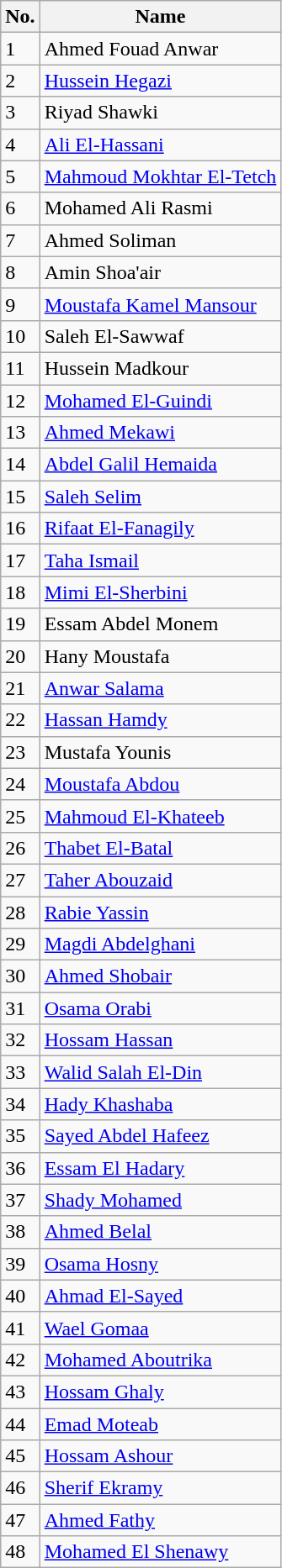<table class="wikitable alternance" style="display:inline-table;">
<tr>
<th>No.</th>
<th>Name</th>
</tr>
<tr>
<td>1</td>
<td> Ahmed Fouad Anwar</td>
</tr>
<tr>
<td>2</td>
<td> <a href='#'>Hussein Hegazi</a></td>
</tr>
<tr>
<td>3</td>
<td> Riyad Shawki</td>
</tr>
<tr>
<td>4</td>
<td> <a href='#'>Ali El-Hassani</a></td>
</tr>
<tr>
<td>5</td>
<td> <a href='#'>Mahmoud Mokhtar El-Tetch</a></td>
</tr>
<tr>
<td>6</td>
<td> Mohamed Ali Rasmi</td>
</tr>
<tr>
<td>7</td>
<td> Ahmed Soliman</td>
</tr>
<tr>
<td>8</td>
<td> Amin Shoa'air</td>
</tr>
<tr>
<td>9</td>
<td> <a href='#'>Moustafa Kamel Mansour</a></td>
</tr>
<tr>
<td>10</td>
<td> Saleh El-Sawwaf</td>
</tr>
<tr>
<td>11</td>
<td> Hussein Madkour</td>
</tr>
<tr>
<td>12</td>
<td> <a href='#'>Mohamed El-Guindi</a></td>
</tr>
<tr>
<td>13</td>
<td> <a href='#'>Ahmed Mekawi</a></td>
</tr>
<tr>
<td>14</td>
<td> <a href='#'>Abdel Galil Hemaida</a></td>
</tr>
<tr>
<td>15</td>
<td> <a href='#'>Saleh Selim</a></td>
</tr>
<tr>
<td>16</td>
<td> <a href='#'>Rifaat El-Fanagily</a></td>
</tr>
<tr>
<td>17</td>
<td> <a href='#'>Taha Ismail</a></td>
</tr>
<tr>
<td>18</td>
<td> <a href='#'>Mimi El-Sherbini</a></td>
</tr>
<tr>
<td>19</td>
<td> Essam Abdel Monem</td>
</tr>
<tr>
<td>20</td>
<td> Hany Moustafa</td>
</tr>
<tr>
<td>21</td>
<td> <a href='#'>Anwar Salama</a></td>
</tr>
<tr>
<td>22</td>
<td> <a href='#'>Hassan Hamdy</a></td>
</tr>
<tr>
<td>23</td>
<td> Mustafa Younis</td>
</tr>
<tr>
<td>24</td>
<td> <a href='#'>Moustafa Abdou</a></td>
</tr>
<tr>
<td>25</td>
<td> <a href='#'>Mahmoud El-Khateeb</a></td>
</tr>
<tr>
<td>26</td>
<td> <a href='#'>Thabet El-Batal</a></td>
</tr>
<tr>
<td>27</td>
<td> <a href='#'>Taher Abouzaid</a></td>
</tr>
<tr>
<td>28</td>
<td> <a href='#'>Rabie Yassin</a></td>
</tr>
<tr>
<td>29</td>
<td> <a href='#'>Magdi Abdelghani</a></td>
</tr>
<tr>
<td>30</td>
<td> <a href='#'>Ahmed Shobair</a></td>
</tr>
<tr>
<td>31</td>
<td> <a href='#'>Osama Orabi</a></td>
</tr>
<tr>
<td>32</td>
<td> <a href='#'>Hossam Hassan</a></td>
</tr>
<tr>
<td>33</td>
<td> <a href='#'>Walid Salah El-Din</a></td>
</tr>
<tr>
<td>34</td>
<td> <a href='#'>Hady Khashaba</a></td>
</tr>
<tr>
<td>35</td>
<td> <a href='#'>Sayed Abdel Hafeez</a></td>
</tr>
<tr>
<td>36</td>
<td> <a href='#'>Essam El Hadary</a></td>
</tr>
<tr>
<td>37</td>
<td> <a href='#'>Shady Mohamed</a></td>
</tr>
<tr>
<td>38</td>
<td> <a href='#'>Ahmed Belal</a></td>
</tr>
<tr>
<td>39</td>
<td> <a href='#'>Osama Hosny</a></td>
</tr>
<tr>
<td>40</td>
<td> <a href='#'>Ahmad El-Sayed</a></td>
</tr>
<tr>
<td>41</td>
<td> <a href='#'>Wael Gomaa</a></td>
</tr>
<tr>
<td>42</td>
<td> <a href='#'>Mohamed Aboutrika</a></td>
</tr>
<tr>
<td>43</td>
<td> <a href='#'>Hossam Ghaly</a></td>
</tr>
<tr>
<td>44</td>
<td> <a href='#'>Emad Moteab</a></td>
</tr>
<tr>
<td>45</td>
<td> <a href='#'>Hossam Ashour</a></td>
</tr>
<tr>
<td>46</td>
<td> <a href='#'>Sherif Ekramy</a></td>
</tr>
<tr>
<td>47</td>
<td> <a href='#'>Ahmed Fathy</a></td>
</tr>
<tr>
<td>48</td>
<td> <a href='#'>Mohamed El Shenawy</a></td>
</tr>
</table>
